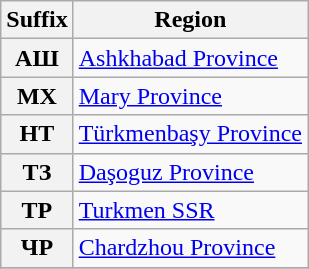<table class="wikitable sortable">
<tr>
<th>Suffix</th>
<th>Region</th>
</tr>
<tr>
<th>АШ</th>
<td><a href='#'>Ashkhabad Province</a></td>
</tr>
<tr>
<th>МХ</th>
<td><a href='#'>Mary Province</a></td>
</tr>
<tr>
<th>НТ</th>
<td><a href='#'>Türkmenbaşy Province</a></td>
</tr>
<tr>
<th>ТЗ</th>
<td><a href='#'>Daşoguz Province</a></td>
</tr>
<tr>
<th>ТР</th>
<td><a href='#'>Turkmen SSR</a></td>
</tr>
<tr>
<th>ЧР</th>
<td><a href='#'>Chardzhou Province</a></td>
</tr>
<tr>
</tr>
</table>
